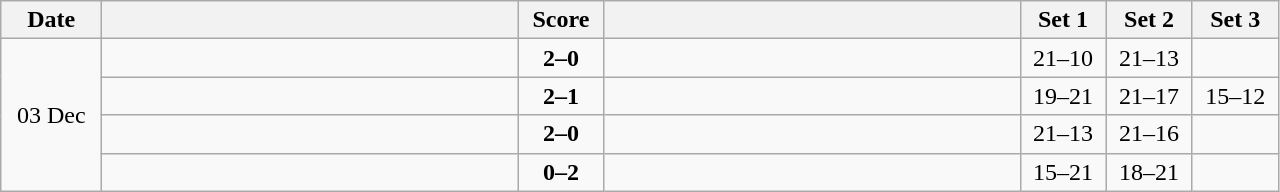<table class="wikitable" style="text-align: center;">
<tr>
<th width="60">Date</th>
<th align="right" width="270"></th>
<th width="50">Score</th>
<th align="left" width="270"></th>
<th width="50">Set 1</th>
<th width="50">Set 2</th>
<th width="50">Set 3</th>
</tr>
<tr>
<td rowspan=4>03 Dec</td>
<td align=left><strong></strong></td>
<td align=center><strong>2–0</strong></td>
<td align=left></td>
<td>21–10</td>
<td>21–13</td>
<td></td>
</tr>
<tr>
<td align=left><strong></strong></td>
<td align=center><strong>2–1</strong></td>
<td align=left></td>
<td>19–21</td>
<td>21–17</td>
<td>15–12</td>
</tr>
<tr>
<td align=left><strong></strong></td>
<td align=center><strong>2–0</strong></td>
<td align=left></td>
<td>21–13</td>
<td>21–16</td>
<td></td>
</tr>
<tr>
<td align=left></td>
<td align=center><strong>0–2</strong></td>
<td align=left><strong></strong></td>
<td>15–21</td>
<td>18–21</td>
<td></td>
</tr>
</table>
